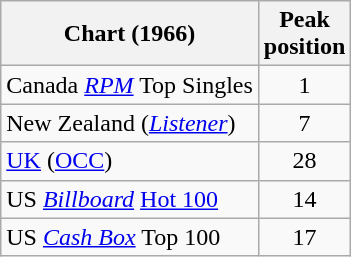<table class="wikitable sortable">
<tr>
<th>Chart (1966)</th>
<th>Peak<br>position</th>
</tr>
<tr>
<td>Canada <em><a href='#'>RPM</a></em> Top Singles</td>
<td style="text-align:center;">1</td>
</tr>
<tr>
<td>New Zealand (<em><a href='#'>Listener</a></em>)</td>
<td style="text-align:center;">7</td>
</tr>
<tr>
<td><a href='#'>UK</a> (<a href='#'>OCC</a>)</td>
<td style="text-align:center;">28</td>
</tr>
<tr>
<td>US <em><a href='#'>Billboard</a></em> <a href='#'>Hot 100</a></td>
<td style="text-align:center;">14</td>
</tr>
<tr>
<td>US <a href='#'><em>Cash Box</em></a> Top 100</td>
<td align="center">17</td>
</tr>
</table>
